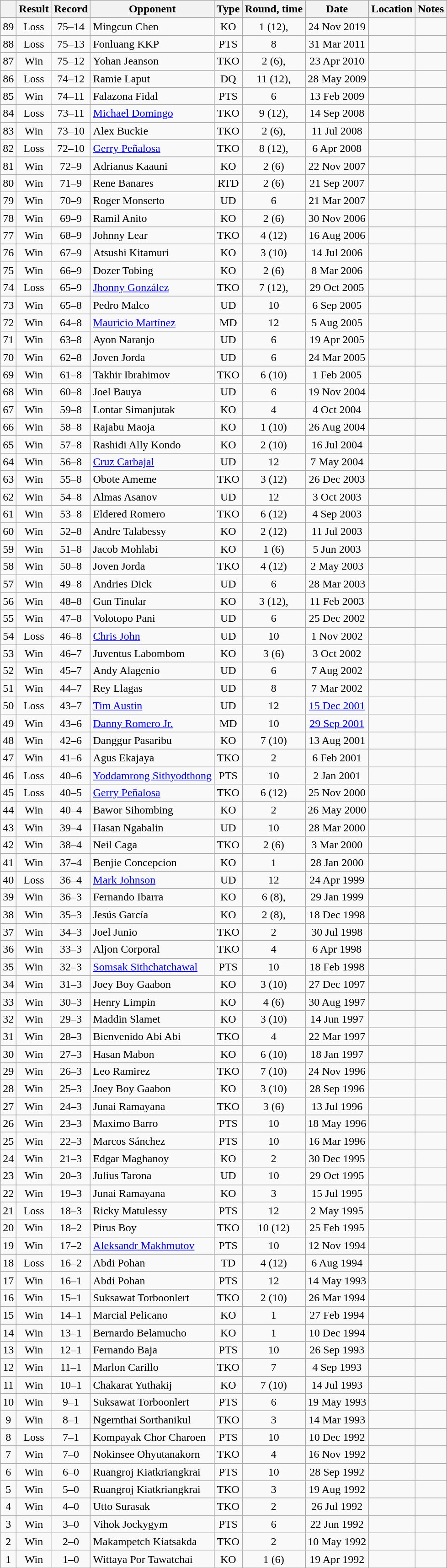<table class="wikitable" style="text-align:center">
<tr>
<th></th>
<th>Result</th>
<th>Record</th>
<th>Opponent</th>
<th>Type</th>
<th>Round, time</th>
<th>Date</th>
<th>Location</th>
<th>Notes</th>
</tr>
<tr>
<td>89</td>
<td>Loss</td>
<td>75–14</td>
<td style="text-align:left;">Mingcun Chen</td>
<td>KO</td>
<td>1 (12), </td>
<td>24 Nov 2019</td>
<td style="text-align:left;"></td>
<td></td>
</tr>
<tr>
<td>88</td>
<td>Loss</td>
<td>75–13</td>
<td style="text-align:left;">Fonluang KKP</td>
<td>PTS</td>
<td>8</td>
<td>31 Mar 2011</td>
<td style="text-align:left;"></td>
<td></td>
</tr>
<tr>
<td>87</td>
<td>Win</td>
<td>75–12</td>
<td style="text-align:left;">Yohan Jeanson</td>
<td>TKO</td>
<td>2 (6), </td>
<td>23 Apr 2010</td>
<td style="text-align:left;"></td>
<td></td>
</tr>
<tr>
<td>86</td>
<td>Loss</td>
<td>74–12</td>
<td style="text-align:left;">Ramie Laput</td>
<td>DQ</td>
<td>11 (12), </td>
<td>28 May 2009</td>
<td style="text-align:left;"></td>
<td style="text-align:left;"></td>
</tr>
<tr>
<td>85</td>
<td>Win</td>
<td>74–11</td>
<td style="text-align:left;">Falazona Fidal</td>
<td>PTS</td>
<td>6</td>
<td>13 Feb 2009</td>
<td style="text-align:left;"></td>
<td></td>
</tr>
<tr>
<td>84</td>
<td>Loss</td>
<td>73–11</td>
<td style="text-align:left;"><a href='#'>Michael Domingo</a></td>
<td>TKO</td>
<td>9 (12), </td>
<td>14 Sep 2008</td>
<td style="text-align:left;"></td>
<td style="text-align:left;"></td>
</tr>
<tr>
<td>83</td>
<td>Win</td>
<td>73–10</td>
<td style="text-align:left;">Alex Buckie</td>
<td>TKO</td>
<td>2 (6), </td>
<td>11 Jul 2008</td>
<td style="text-align:left;"></td>
<td></td>
</tr>
<tr>
<td>82</td>
<td>Loss</td>
<td>72–10</td>
<td style="text-align:left;"><a href='#'>Gerry Peñalosa</a></td>
<td>TKO</td>
<td>8 (12), </td>
<td>6 Apr 2008</td>
<td style="text-align:left;"></td>
<td style="text-align:left;"></td>
</tr>
<tr>
<td>81</td>
<td>Win</td>
<td>72–9</td>
<td style="text-align:left;">Adrianus Kaauni</td>
<td>KO</td>
<td>2 (6)</td>
<td>22 Nov 2007</td>
<td style="text-align:left;"></td>
<td></td>
</tr>
<tr>
<td>80</td>
<td>Win</td>
<td>71–9</td>
<td style="text-align:left;">Rene Banares</td>
<td>RTD</td>
<td>2 (6)</td>
<td>21 Sep 2007</td>
<td style="text-align:left;"></td>
<td></td>
</tr>
<tr>
<td>79</td>
<td>Win</td>
<td>70–9</td>
<td style="text-align:left;">Roger Monserto</td>
<td>UD</td>
<td>6</td>
<td>21 Mar 2007</td>
<td style="text-align:left;"></td>
<td></td>
</tr>
<tr>
<td>78</td>
<td>Win</td>
<td>69–9</td>
<td style="text-align:left;">Ramil Anito</td>
<td>KO</td>
<td>2 (6)</td>
<td>30 Nov 2006</td>
<td style="text-align:left;"></td>
<td></td>
</tr>
<tr>
<td>77</td>
<td>Win</td>
<td>68–9</td>
<td style="text-align:left;">Johnny Lear</td>
<td>TKO</td>
<td>4 (12)</td>
<td>16 Aug 2006</td>
<td style="text-align:left;"></td>
<td style="text-align:left;"></td>
</tr>
<tr>
<td>76</td>
<td>Win</td>
<td>67–9</td>
<td style="text-align:left;">Atsushi Kitamuri</td>
<td>KO</td>
<td>3 (10)</td>
<td>14 Jul 2006</td>
<td style="text-align:left;"></td>
<td></td>
</tr>
<tr>
<td>75</td>
<td>Win</td>
<td>66–9</td>
<td style="text-align:left;">Dozer Tobing</td>
<td>KO</td>
<td>2 (6)</td>
<td>8 Mar 2006</td>
<td style="text-align:left;"></td>
<td></td>
</tr>
<tr>
<td>74</td>
<td>Loss</td>
<td>65–9</td>
<td style="text-align:left;"><a href='#'>Jhonny González</a></td>
<td>TKO</td>
<td>7 (12), </td>
<td>29 Oct 2005</td>
<td style="text-align:left;"></td>
<td style="text-align:left;"></td>
</tr>
<tr>
<td>73</td>
<td>Win</td>
<td>65–8</td>
<td style="text-align:left;">Pedro Malco</td>
<td>UD</td>
<td>10</td>
<td>6 Sep 2005</td>
<td style="text-align:left;"></td>
<td></td>
</tr>
<tr>
<td>72</td>
<td>Win</td>
<td>64–8</td>
<td style="text-align:left;"><a href='#'>Mauricio Martínez</a></td>
<td>MD</td>
<td>12</td>
<td>5 Aug 2005</td>
<td style="text-align:left;"></td>
<td style="text-align:left;"></td>
</tr>
<tr>
<td>71</td>
<td>Win</td>
<td>63–8</td>
<td style="text-align:left;">Ayon Naranjo</td>
<td>UD</td>
<td>6</td>
<td>19 Apr 2005</td>
<td style="text-align:left;"></td>
<td></td>
</tr>
<tr>
<td>70</td>
<td>Win</td>
<td>62–8</td>
<td style="text-align:left;">Joven Jorda</td>
<td>UD</td>
<td>6</td>
<td>24 Mar 2005</td>
<td style="text-align:left;"></td>
<td></td>
</tr>
<tr>
<td>69</td>
<td>Win</td>
<td>61–8</td>
<td style="text-align:left;">Takhir Ibrahimov</td>
<td>TKO</td>
<td>6 (10)</td>
<td>1 Feb 2005</td>
<td style="text-align:left;"></td>
<td></td>
</tr>
<tr>
<td>68</td>
<td>Win</td>
<td>60–8</td>
<td style="text-align:left;">Joel Bauya</td>
<td>UD</td>
<td>6</td>
<td>19 Nov 2004</td>
<td style="text-align:left;"></td>
<td></td>
</tr>
<tr>
<td>67</td>
<td>Win</td>
<td>59–8</td>
<td style="text-align:left;">Lontar Simanjutak</td>
<td>KO</td>
<td>4</td>
<td>4 Oct 2004</td>
<td style="text-align:left;"></td>
<td></td>
</tr>
<tr>
<td>66</td>
<td>Win</td>
<td>58–8</td>
<td style="text-align:left;">Rajabu Maoja</td>
<td>KO</td>
<td>1 (10)</td>
<td>26 Aug 2004</td>
<td style="text-align:left;"></td>
<td></td>
</tr>
<tr>
<td>65</td>
<td>Win</td>
<td>57–8</td>
<td style="text-align:left;">Rashidi Ally Kondo</td>
<td>KO</td>
<td>2 (10)</td>
<td>16 Jul 2004</td>
<td style="text-align:left;"></td>
<td></td>
</tr>
<tr>
<td>64</td>
<td>Win</td>
<td>56–8</td>
<td style="text-align:left;"><a href='#'>Cruz Carbajal</a></td>
<td>UD</td>
<td>12</td>
<td>7 May 2004</td>
<td style="text-align:left;"></td>
<td style="text-align:left;"></td>
</tr>
<tr>
<td>63</td>
<td>Win</td>
<td>55–8</td>
<td style="text-align:left;">Obote Ameme</td>
<td>TKO</td>
<td>3 (12)</td>
<td>26 Dec 2003</td>
<td style="text-align:left;"></td>
<td style="text-align:left;"></td>
</tr>
<tr>
<td>62</td>
<td>Win</td>
<td>54–8</td>
<td style="text-align:left;">Almas Asanov</td>
<td>UD</td>
<td>12</td>
<td>3 Oct 2003</td>
<td style="text-align:left;"></td>
<td style="text-align:left;"></td>
</tr>
<tr>
<td>61</td>
<td>Win</td>
<td>53–8</td>
<td style="text-align:left;">Eldered Romero</td>
<td>TKO</td>
<td>6 (12)</td>
<td>4 Sep 2003</td>
<td style="text-align:left;"></td>
<td style="text-align:left;"></td>
</tr>
<tr>
<td>60</td>
<td>Win</td>
<td>52–8</td>
<td style="text-align:left;">Andre Talabessy</td>
<td>KO</td>
<td>2 (12)</td>
<td>11 Jul 2003</td>
<td style="text-align:left;"></td>
<td style="text-align:left;"></td>
</tr>
<tr>
<td>59</td>
<td>Win</td>
<td>51–8</td>
<td style="text-align:left;">Jacob Mohlabi</td>
<td>KO</td>
<td>1 (6)</td>
<td>5 Jun 2003</td>
<td style="text-align:left;"></td>
<td></td>
</tr>
<tr>
<td>58</td>
<td>Win</td>
<td>50–8</td>
<td style="text-align:left;">Joven Jorda</td>
<td>TKO</td>
<td>4 (12)</td>
<td>2 May 2003</td>
<td style="text-align:left;"></td>
<td style=text-align:left;"></td>
</tr>
<tr>
<td>57</td>
<td>Win</td>
<td>49–8</td>
<td style="text-align:left;">Andries Dick</td>
<td>UD</td>
<td>6</td>
<td>28 Mar 2003</td>
<td style="text-align:left;"></td>
<td></td>
</tr>
<tr>
<td>56</td>
<td>Win</td>
<td>48–8</td>
<td style="text-align:left;">Gun Tinular</td>
<td>KO</td>
<td>3 (12), </td>
<td>11 Feb 2003</td>
<td style="text-align:left;"></td>
<td style="text-align:left;"></td>
</tr>
<tr>
<td>55</td>
<td>Win</td>
<td>47–8</td>
<td style="text-align:left;">Volotopo Pani</td>
<td>UD</td>
<td>6</td>
<td>25 Dec 2002</td>
<td style="text-align:left;"></td>
<td></td>
</tr>
<tr>
<td>54</td>
<td>Loss</td>
<td>46–8</td>
<td style="text-align:left;"><a href='#'>Chris John</a></td>
<td>UD</td>
<td>10</td>
<td>1 Nov 2002</td>
<td style="text-align:left;"></td>
<td></td>
</tr>
<tr>
<td>53</td>
<td>Win</td>
<td>46–7</td>
<td style="text-align:left;">Juventus Labombom</td>
<td>KO</td>
<td>3 (6)</td>
<td>3 Oct 2002</td>
<td style="text-align:left;"></td>
<td></td>
</tr>
<tr>
<td>52</td>
<td>Win</td>
<td>45–7</td>
<td style="text-align:left;">Andy Alagenio</td>
<td>UD</td>
<td>6</td>
<td>7 Aug 2002</td>
<td style="text-align:left;"></td>
<td></td>
</tr>
<tr>
<td>51</td>
<td>Win</td>
<td>44–7</td>
<td style="text-align:left;">Rey Llagas</td>
<td>UD</td>
<td>8</td>
<td>7 Mar 2002</td>
<td style="text-align:left;"></td>
<td></td>
</tr>
<tr>
<td>50</td>
<td>Loss</td>
<td>43–7</td>
<td style="text-align:left;"><a href='#'>Tim Austin</a></td>
<td>UD</td>
<td>12</td>
<td><a href='#'>15 Dec 2001</a></td>
<td style="text-align:left;"></td>
<td style="text-align:left;"></td>
</tr>
<tr>
<td>49</td>
<td>Win</td>
<td>43–6</td>
<td style="text-align:left;"><a href='#'>Danny Romero Jr.</a></td>
<td>MD</td>
<td>10</td>
<td><a href='#'>29 Sep 2001</a></td>
<td style="text-align:left;"></td>
<td></td>
</tr>
<tr>
<td>48</td>
<td>Win</td>
<td>42–6</td>
<td style="text-align:left;">Danggur Pasaribu</td>
<td>KO</td>
<td>7 (10)</td>
<td>13 Aug 2001</td>
<td style="text-align:left;"></td>
<td style="text-align:left;"></td>
</tr>
<tr>
<td>47</td>
<td>Win</td>
<td>41–6</td>
<td style="text-align:left;">Agus Ekajaya</td>
<td>TKO</td>
<td>2</td>
<td>6 Feb 2001</td>
<td style="text-align:left;"></td>
<td></td>
</tr>
<tr>
<td>46</td>
<td>Loss</td>
<td>40–6</td>
<td style="text-align:left;"><a href='#'>Yoddamrong Sithyodthong</a></td>
<td>PTS</td>
<td>10</td>
<td>2 Jan 2001</td>
<td style="text-align:left;"></td>
<td></td>
</tr>
<tr>
<td>45</td>
<td>Loss</td>
<td>40–5</td>
<td style="text-align:left;"><a href='#'>Gerry Peñalosa</a></td>
<td>TKO</td>
<td>6 (12)</td>
<td>25 Nov 2000</td>
<td style="text-align:left;"></td>
<td style="text-align:left;"></td>
</tr>
<tr>
<td>44</td>
<td>Win</td>
<td>40–4</td>
<td style="text-align:left;">Bawor Sihombing</td>
<td>KO</td>
<td>2</td>
<td>26 May 2000</td>
<td style="text-align:left;"></td>
<td></td>
</tr>
<tr>
<td>43</td>
<td>Win</td>
<td>39–4</td>
<td style="text-align:left;">Hasan Ngabalin</td>
<td>UD</td>
<td>10</td>
<td>28 Mar 2000</td>
<td style="text-align:left;"></td>
<td></td>
</tr>
<tr>
<td>42</td>
<td>Win</td>
<td>38–4</td>
<td style="text-align:left;">Neil Caga</td>
<td>TKO</td>
<td>2 (6)</td>
<td>3 Mar 2000</td>
<td style="text-align:left;"></td>
<td></td>
</tr>
<tr>
<td>41</td>
<td>Win</td>
<td>37–4</td>
<td style="text-align:left;">Benjie Concepcion</td>
<td>KO</td>
<td>1</td>
<td>28 Jan 2000</td>
<td style="text-align:left;"></td>
<td></td>
</tr>
<tr>
<td>40</td>
<td>Loss</td>
<td>36–4</td>
<td style="text-align:left;"><a href='#'>Mark Johnson</a></td>
<td>UD</td>
<td>12</td>
<td>24 Apr 1999</td>
<td style="text-align:left;"></td>
<td style="text-align:left;"></td>
</tr>
<tr>
<td>39</td>
<td>Win</td>
<td>36–3</td>
<td style="text-align:left;">Fernando Ibarra</td>
<td>KO</td>
<td>6 (8), </td>
<td>29 Jan 1999</td>
<td style="text-align:left;"></td>
<td></td>
</tr>
<tr>
<td>38</td>
<td>Win</td>
<td>35–3</td>
<td style="text-align:left;">Jesús García</td>
<td>KO</td>
<td>2 (8), </td>
<td>18 Dec 1998</td>
<td style="text-align:left;"></td>
<td></td>
</tr>
<tr>
<td>37</td>
<td>Win</td>
<td>34–3</td>
<td style="text-align:left;">Joel Junio</td>
<td>TKO</td>
<td>2</td>
<td>30 Jul 1998</td>
<td style="text-align:left;"></td>
<td></td>
</tr>
<tr>
<td>36</td>
<td>Win</td>
<td>33–3</td>
<td style="text-align:left;">Aljon Corporal</td>
<td>TKO</td>
<td>4</td>
<td>6 Apr 1998</td>
<td style="text-align:left;"></td>
<td></td>
</tr>
<tr>
<td>35</td>
<td>Win</td>
<td>32–3</td>
<td style="text-align:left;"><a href='#'>Somsak Sithchatchawal</a></td>
<td>PTS</td>
<td>10</td>
<td>18 Feb 1998</td>
<td style="text-align:left;"></td>
<td></td>
</tr>
<tr>
<td>34</td>
<td>Win</td>
<td>31–3</td>
<td style="text-align:left;">Joey Boy Gaabon</td>
<td>KO</td>
<td>3 (10)</td>
<td>27 Dec 1097</td>
<td style="text-align:left;"></td>
<td></td>
</tr>
<tr>
<td>33</td>
<td>Win</td>
<td>30–3</td>
<td style="text-align:left;">Henry Limpin</td>
<td>KO</td>
<td>4 (6)</td>
<td>30 Aug 1997</td>
<td style="text-align:left;"></td>
<td></td>
</tr>
<tr>
<td>32</td>
<td>Win</td>
<td>29–3</td>
<td style="text-align:left;">Maddin Slamet</td>
<td>KO</td>
<td>3 (10)</td>
<td>14 Jun 1997</td>
<td style="text-align:left;"></td>
<td></td>
</tr>
<tr>
<td>31</td>
<td>Win</td>
<td>28–3</td>
<td style="text-align:left;">Bienvenido Abi Abi</td>
<td>TKO</td>
<td>4</td>
<td>22 Mar 1997</td>
<td style="text-align:left;"></td>
<td></td>
</tr>
<tr>
<td>30</td>
<td>Win</td>
<td>27–3</td>
<td style="text-align:left;">Hasan Mabon</td>
<td>KO</td>
<td>6 (10)</td>
<td>18 Jan 1997</td>
<td style="text-align:left;"></td>
<td></td>
</tr>
<tr>
<td>29</td>
<td>Win</td>
<td>26–3</td>
<td style="text-align:left;">Leo Ramirez</td>
<td>TKO</td>
<td>7 (10)</td>
<td>24 Nov 1996</td>
<td style="text-align:left;"></td>
<td></td>
</tr>
<tr>
<td>28</td>
<td>Win</td>
<td>25–3</td>
<td style="text-align:left;">Joey Boy Gaabon</td>
<td>KO</td>
<td>3 (10)</td>
<td>28 Sep 1996</td>
<td style="text-align:left;"></td>
<td></td>
</tr>
<tr>
<td>27</td>
<td>Win</td>
<td>24–3</td>
<td style="text-align:left;">Junai Ramayana</td>
<td>TKO</td>
<td>3 (6)</td>
<td>13 Jul 1996</td>
<td style="text-align:left;"></td>
<td></td>
</tr>
<tr>
<td>26</td>
<td>Win</td>
<td>23–3</td>
<td style="text-align:left;">Maximo Barro</td>
<td>PTS</td>
<td>10</td>
<td>18 May 1996</td>
<td style="text-align:left;"></td>
<td></td>
</tr>
<tr>
<td>25</td>
<td>Win</td>
<td>22–3</td>
<td style="text-align:left;">Marcos Sánchez</td>
<td>PTS</td>
<td>10</td>
<td>16 Mar 1996</td>
<td style="text-align:left;"></td>
<td></td>
</tr>
<tr>
<td>24</td>
<td>Win</td>
<td>21–3</td>
<td style="text-align:left;">Edgar Maghanoy</td>
<td>KO</td>
<td>2</td>
<td>30 Dec 1995</td>
<td style="text-align:left;"></td>
<td></td>
</tr>
<tr>
<td>23</td>
<td>Win</td>
<td>20–3</td>
<td style="text-align:left;">Julius Tarona</td>
<td>UD</td>
<td>10</td>
<td>29 Oct 1995</td>
<td style="text-align:left;"></td>
<td></td>
</tr>
<tr>
<td>22</td>
<td>Win</td>
<td>19–3</td>
<td style="text-align:left;">Junai Ramayana</td>
<td>KO</td>
<td>3</td>
<td>15 Jul 1995</td>
<td style="text-align:left;"></td>
<td></td>
</tr>
<tr>
<td>21</td>
<td>Loss</td>
<td>18–3</td>
<td style="text-align:left;">Ricky Matulessy</td>
<td>PTS</td>
<td>12</td>
<td>2 May 1995</td>
<td style="text-align:left;"></td>
<td style="text-align:left;"></td>
</tr>
<tr>
<td>20</td>
<td>Win</td>
<td>18–2</td>
<td style="text-align:left;">Pirus Boy</td>
<td>TKO</td>
<td>10 (12)</td>
<td>25 Feb 1995</td>
<td style="text-align:left;"></td>
<td style="text-align:left;"></td>
</tr>
<tr>
<td>19</td>
<td>Win</td>
<td>17–2</td>
<td style="text-align:left;"><a href='#'>Aleksandr Makhmutov</a></td>
<td>PTS</td>
<td>10</td>
<td>12 Nov 1994</td>
<td style="text-align:left;"></td>
<td></td>
</tr>
<tr>
<td>18</td>
<td>Loss</td>
<td>16–2</td>
<td style="text-align:left;">Abdi Pohan</td>
<td>TD</td>
<td>4 (12)</td>
<td>6 Aug 1994</td>
<td style="text-align:left;"></td>
<td style="text-align:left;"></td>
</tr>
<tr>
<td>17</td>
<td>Win</td>
<td>16–1</td>
<td style="text-align:left;">Abdi Pohan</td>
<td>PTS</td>
<td>12</td>
<td>14 May 1993</td>
<td style="text-align:left;"></td>
<td style="text-align:left;"></td>
</tr>
<tr>
<td>16</td>
<td>Win</td>
<td>15–1</td>
<td style="text-align:left;">Suksawat Torboonlert</td>
<td>TKO</td>
<td>2 (10)</td>
<td>26 Mar 1994</td>
<td style="text-align:left;"></td>
<td style="text-align:left;"></td>
</tr>
<tr>
<td>15</td>
<td>Win</td>
<td>14–1</td>
<td style="text-align:left;">Marcial Pelicano</td>
<td>KO</td>
<td>1</td>
<td>27 Feb 1994</td>
<td style="text-align:left;"></td>
<td></td>
</tr>
<tr>
<td>14</td>
<td>Win</td>
<td>13–1</td>
<td style="text-align:left;">Bernardo Belamucho</td>
<td>KO</td>
<td>1</td>
<td>10 Dec 1994</td>
<td style="text-align:left;"></td>
<td></td>
</tr>
<tr>
<td>13</td>
<td>Win</td>
<td>12–1</td>
<td style="text-align:left;">Fernando Baja</td>
<td>PTS</td>
<td>10</td>
<td>26 Sep 1993</td>
<td style="text-align:left;"></td>
<td></td>
</tr>
<tr>
<td>12</td>
<td>Win</td>
<td>11–1</td>
<td style="text-align:left;">Marlon Carillo</td>
<td>TKO</td>
<td>7</td>
<td>4 Sep 1993</td>
<td style="text-align:left;"></td>
<td></td>
</tr>
<tr>
<td>11</td>
<td>Win</td>
<td>10–1</td>
<td style="text-align:left;">Chakarat Yuthakij</td>
<td>KO</td>
<td>7 (10)</td>
<td>14 Jul 1993</td>
<td style="text-align:left;"></td>
<td style="text-align:left;"></td>
</tr>
<tr>
<td>10</td>
<td>Win</td>
<td>9–1</td>
<td style="text-align:left;">Suksawat Torboonlert</td>
<td>PTS</td>
<td>6</td>
<td>19 May 1993</td>
<td style="text-align:left;"></td>
<td></td>
</tr>
<tr>
<td>9</td>
<td>Win</td>
<td>8–1</td>
<td style="text-align:left;">Ngernthai Sorthanikul</td>
<td>TKO</td>
<td>3</td>
<td>14 Mar 1993</td>
<td style="text-align:left;"></td>
<td></td>
</tr>
<tr>
<td>8</td>
<td>Loss</td>
<td>7–1</td>
<td style="text-align:left;">Kompayak Chor Charoen</td>
<td>PTS</td>
<td>10</td>
<td>10 Dec 1992</td>
<td style="text-align:left;"></td>
<td style="text-align:left;"></td>
</tr>
<tr>
<td>7</td>
<td>Win</td>
<td>7–0</td>
<td style="text-align:left;">Nokinsee Ohyutanakorn</td>
<td>TKO</td>
<td>4</td>
<td>16 Nov 1992</td>
<td style="text-align:left;"></td>
<td></td>
</tr>
<tr>
<td>6</td>
<td>Win</td>
<td>6–0</td>
<td style="text-align:left;">Ruangroj Kiatkriangkrai</td>
<td>PTS</td>
<td>10</td>
<td>28 Sep 1992</td>
<td style="text-align:left;"></td>
<td style="text-align:left;"></td>
</tr>
<tr>
<td>5</td>
<td>Win</td>
<td>5–0</td>
<td style="text-align:left;">Ruangroj Kiatkriangkrai</td>
<td>TKO</td>
<td>3</td>
<td>19 Aug 1992</td>
<td style="text-align:left;"></td>
<td></td>
</tr>
<tr>
<td>4</td>
<td>Win</td>
<td>4–0</td>
<td style="text-align:left;">Utto Surasak</td>
<td>TKO</td>
<td>2</td>
<td>26 Jul 1992</td>
<td style="text-align:left;"></td>
<td></td>
</tr>
<tr>
<td>3</td>
<td>Win</td>
<td>3–0</td>
<td style="text-align:left;">Vihok Jockygym</td>
<td>PTS</td>
<td>6</td>
<td>22 Jun 1992</td>
<td style="text-align:left;"></td>
<td></td>
</tr>
<tr>
<td>2</td>
<td>Win</td>
<td>2–0</td>
<td style="text-align:left;">Makampetch Kiatsakda</td>
<td>TKO</td>
<td>2</td>
<td>10 May 1992</td>
<td style="text-align:left;"></td>
<td></td>
</tr>
<tr>
<td>1</td>
<td>Win</td>
<td>1–0</td>
<td style="text-align:left;">Wittaya Por Tawatchai</td>
<td>KO</td>
<td>1 (6)</td>
<td>19 Apr 1992</td>
<td style="text-align:left;"></td>
<td></td>
</tr>
</table>
